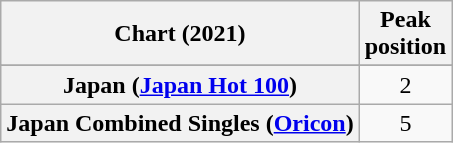<table class="wikitable sortable plainrowheaders" style="text-align:center">
<tr>
<th scope="col">Chart (2021)</th>
<th scope="col">Peak<br>position</th>
</tr>
<tr>
</tr>
<tr>
<th scope="row">Japan (<a href='#'>Japan Hot 100</a>)</th>
<td>2</td>
</tr>
<tr>
<th scope="row">Japan Combined Singles (<a href='#'>Oricon</a>)</th>
<td>5</td>
</tr>
</table>
